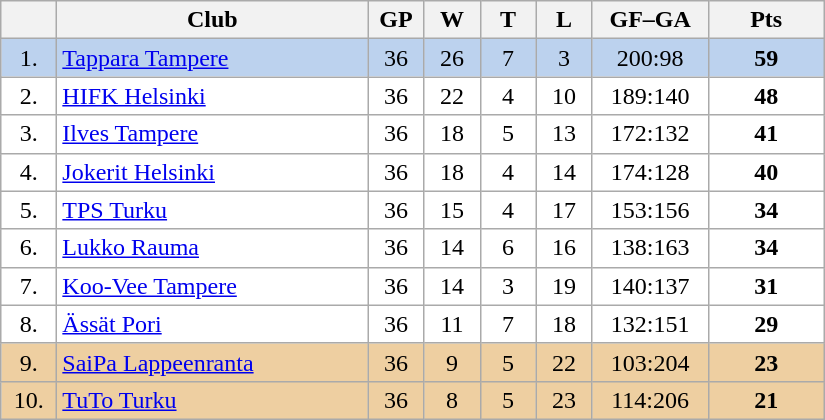<table class="wikitable">
<tr>
<th width="30"></th>
<th width="200">Club</th>
<th width="30">GP</th>
<th width="30">W</th>
<th width="30">T</th>
<th width="30">L</th>
<th width="70">GF–GA</th>
<th width="70">Pts</th>
</tr>
<tr bgcolor="#BCD2EE" align="center">
<td>1.</td>
<td align="left"><a href='#'>Tappara Tampere</a></td>
<td>36</td>
<td>26</td>
<td>7</td>
<td>3</td>
<td>200:98</td>
<td><strong>59</strong></td>
</tr>
<tr bgcolor="#FFFFFF" align="center">
<td>2.</td>
<td align="left"><a href='#'>HIFK Helsinki</a></td>
<td>36</td>
<td>22</td>
<td>4</td>
<td>10</td>
<td>189:140</td>
<td><strong>48</strong></td>
</tr>
<tr bgcolor="#FFFFFF" align="center">
<td>3.</td>
<td align="left"><a href='#'>Ilves Tampere</a></td>
<td>36</td>
<td>18</td>
<td>5</td>
<td>13</td>
<td>172:132</td>
<td><strong>41</strong></td>
</tr>
<tr bgcolor="#FFFFFF" align="center">
<td>4.</td>
<td align="left"><a href='#'>Jokerit Helsinki</a></td>
<td>36</td>
<td>18</td>
<td>4</td>
<td>14</td>
<td>174:128</td>
<td><strong>40</strong></td>
</tr>
<tr bgcolor="#FFFFFF" align="center">
<td>5.</td>
<td align="left"><a href='#'>TPS Turku</a></td>
<td>36</td>
<td>15</td>
<td>4</td>
<td>17</td>
<td>153:156</td>
<td><strong>34</strong></td>
</tr>
<tr bgcolor="#FFFFFF" align="center">
<td>6.</td>
<td align="left"><a href='#'>Lukko Rauma</a></td>
<td>36</td>
<td>14</td>
<td>6</td>
<td>16</td>
<td>138:163</td>
<td><strong>34</strong></td>
</tr>
<tr bgcolor="#FFFFFF" align="center">
<td>7.</td>
<td align="left"><a href='#'>Koo-Vee Tampere</a></td>
<td>36</td>
<td>14</td>
<td>3</td>
<td>19</td>
<td>140:137</td>
<td><strong>31</strong></td>
</tr>
<tr bgcolor="#FFFFFF" align="center">
<td>8.</td>
<td align="left"><a href='#'>Ässät Pori</a></td>
<td>36</td>
<td>11</td>
<td>7</td>
<td>18</td>
<td>132:151</td>
<td><strong>29</strong></td>
</tr>
<tr bgcolor="#EECFA1" align="center">
<td>9.</td>
<td align="left"><a href='#'>SaiPa Lappeenranta</a></td>
<td>36</td>
<td>9</td>
<td>5</td>
<td>22</td>
<td>103:204</td>
<td><strong>23</strong></td>
</tr>
<tr bgcolor="#EECFA1" align="center">
<td>10.</td>
<td align="left"><a href='#'>TuTo Turku</a></td>
<td>36</td>
<td>8</td>
<td>5</td>
<td>23</td>
<td>114:206</td>
<td><strong>21</strong></td>
</tr>
</table>
